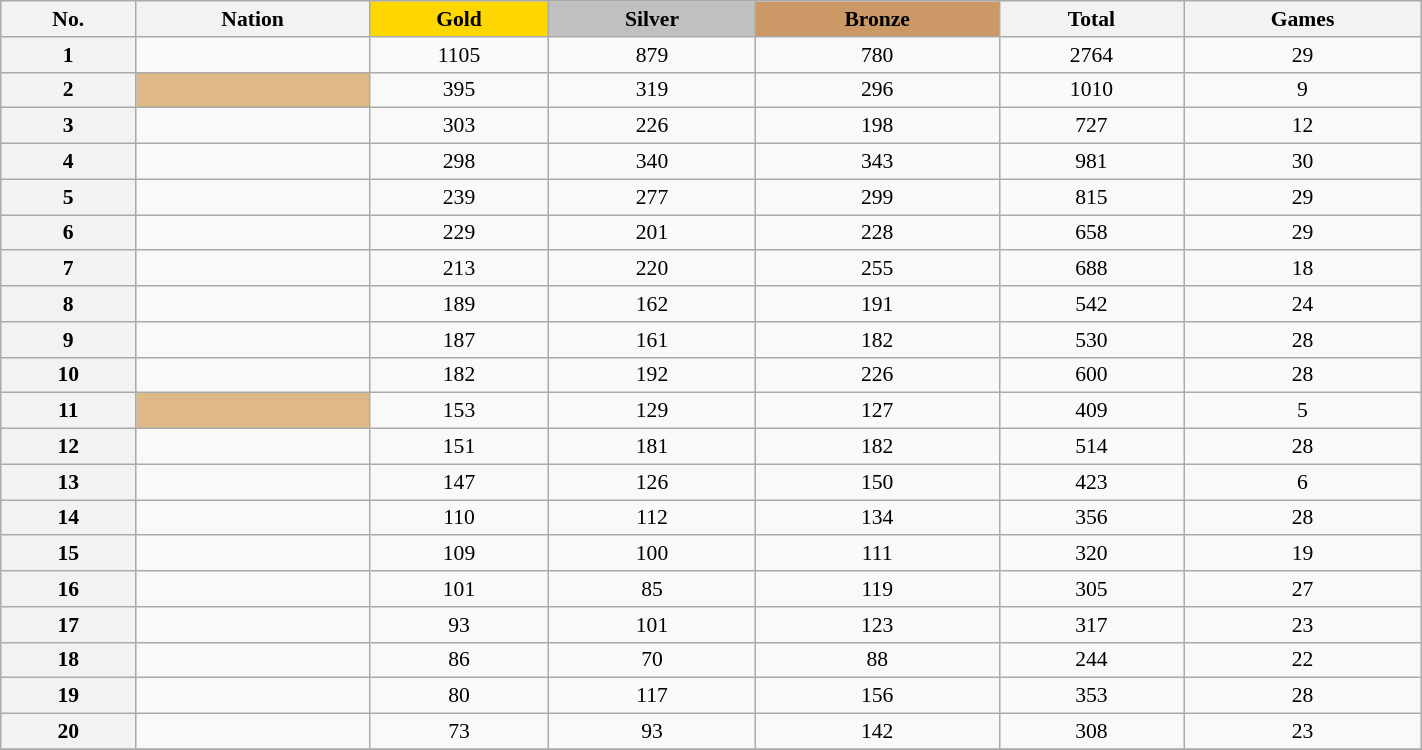<table class="wikitable sortable" style="width:75%; font-size:90%; text-align:center;">
<tr>
<th>No.</th>
<th>Nation</th>
<th style="background-color:gold;">Gold</th>
<th style="background-color:silver;">Silver</th>
<th style="background-color:#c96;">Bronze</th>
<th>Total</th>
<th>Games</th>
</tr>
<tr>
<th>1</th>
<td align="left"></td>
<td>1105</td>
<td>879</td>
<td>780</td>
<td>2764</td>
<td>29</td>
</tr>
<tr>
<th>2</th>
<td style="background:BurlyWood; text-align:left;"></td>
<td>395</td>
<td>319</td>
<td>296</td>
<td>1010</td>
<td>9</td>
</tr>
<tr>
<th>3</th>
<td align="left"></td>
<td>303</td>
<td>226</td>
<td>198</td>
<td>727</td>
<td>12</td>
</tr>
<tr>
<th>4</th>
<td align="left"></td>
<td>298</td>
<td>340</td>
<td>343</td>
<td>981</td>
<td>30</td>
</tr>
<tr>
<th>5</th>
<td align="left"></td>
<td>239</td>
<td>277</td>
<td>299</td>
<td>815</td>
<td>29</td>
</tr>
<tr>
<th>6</th>
<td align="left"></td>
<td>229</td>
<td>201</td>
<td>228</td>
<td>658</td>
<td>29</td>
</tr>
<tr>
<th>7</th>
<td align="left"></td>
<td>213</td>
<td>220</td>
<td>255</td>
<td>688</td>
<td>18</td>
</tr>
<tr>
<th>8</th>
<td align="left"></td>
<td>189</td>
<td>162</td>
<td>191</td>
<td>542</td>
<td>24</td>
</tr>
<tr>
<th>9</th>
<td align="left"></td>
<td>187</td>
<td>161</td>
<td>182</td>
<td>530</td>
<td>28</td>
</tr>
<tr>
<th>10</th>
<td align="left"></td>
<td>182</td>
<td>192</td>
<td>226</td>
<td>600</td>
<td>28</td>
</tr>
<tr>
<th>11</th>
<td style="background:BurlyWood; text-align:left;"></td>
<td>153</td>
<td>129</td>
<td>127</td>
<td>409</td>
<td>5</td>
</tr>
<tr>
<th>12</th>
<td align="left"></td>
<td>151</td>
<td>181</td>
<td>182</td>
<td>514</td>
<td>28</td>
</tr>
<tr>
<th>13</th>
<td align="left"></td>
<td>147</td>
<td>126</td>
<td>150</td>
<td>423</td>
<td>6</td>
</tr>
<tr>
<th>14</th>
<td align="left"></td>
<td>110</td>
<td>112</td>
<td>134</td>
<td>356</td>
<td>28</td>
</tr>
<tr>
<th>15</th>
<td align="left"></td>
<td>109</td>
<td>100</td>
<td>111</td>
<td>320</td>
<td>19</td>
</tr>
<tr>
<th>16</th>
<td align="left"></td>
<td>101</td>
<td>85</td>
<td>119</td>
<td>305</td>
<td>27</td>
</tr>
<tr>
<th>17</th>
<td align="left"></td>
<td>93</td>
<td>101</td>
<td>123</td>
<td>317</td>
<td>23</td>
</tr>
<tr>
<th>18</th>
<td align="left"></td>
<td>86</td>
<td>70</td>
<td>88</td>
<td>244</td>
<td>22</td>
</tr>
<tr 21 68 84 132 284>
<th>19</th>
<td align="left"></td>
<td>80</td>
<td>117</td>
<td>156</td>
<td>353</td>
<td>28</td>
</tr>
<tr>
<th>20</th>
<td align="left"></td>
<td>73</td>
<td>93</td>
<td>142</td>
<td>308</td>
<td>23</td>
</tr>
<tr>
</tr>
</table>
